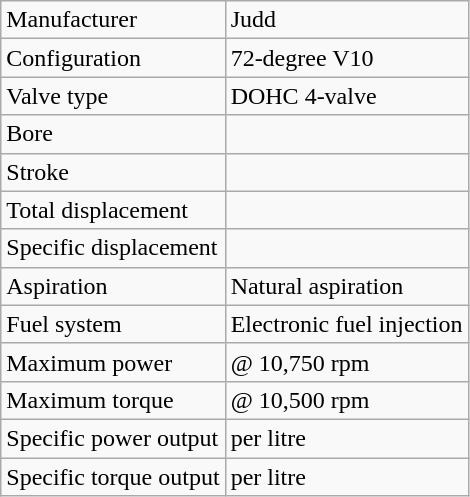<table class="wikitable">
<tr>
<td>Manufacturer</td>
<td>Judd</td>
</tr>
<tr>
<td>Configuration</td>
<td>72-degree V10</td>
</tr>
<tr>
<td>Valve type</td>
<td>DOHC 4-valve</td>
</tr>
<tr>
<td>Bore</td>
<td></td>
</tr>
<tr>
<td>Stroke</td>
<td></td>
</tr>
<tr>
<td>Total displacement</td>
<td></td>
</tr>
<tr>
<td>Specific displacement</td>
<td></td>
</tr>
<tr>
<td>Aspiration</td>
<td>Natural aspiration</td>
</tr>
<tr>
<td>Fuel system</td>
<td>Electronic fuel injection</td>
</tr>
<tr>
<td>Maximum power</td>
<td> @ 10,750 rpm</td>
</tr>
<tr>
<td>Maximum torque</td>
<td> @ 10,500 rpm</td>
</tr>
<tr>
<td>Specific power output</td>
<td> per litre</td>
</tr>
<tr>
<td>Specific torque output</td>
<td> per litre</td>
</tr>
</table>
